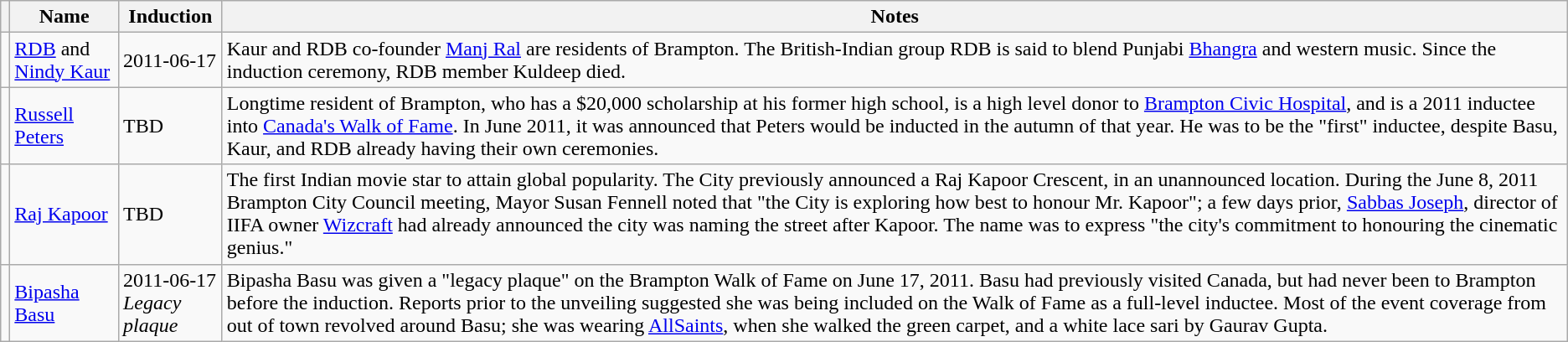<table class="wikitable sortable">
<tr>
<th class="unsortable"></th>
<th>Name</th>
<th>Induction</th>
<th>Notes</th>
</tr>
<tr>
<td></td>
<td><a href='#'>RDB</a> and <a href='#'>Nindy Kaur</a></td>
<td>2011-06-17</td>
<td>Kaur and RDB co-founder <a href='#'>Manj Ral</a> are residents of Brampton. The British-Indian group RDB is said to blend Punjabi <a href='#'>Bhangra</a> and western music. Since the induction ceremony, RDB member Kuldeep died.</td>
</tr>
<tr>
<td></td>
<td><a href='#'>Russell Peters</a></td>
<td>TBD</td>
<td>Longtime resident of Brampton, who has a $20,000 scholarship at his former high school, is a high level donor to <a href='#'>Brampton Civic Hospital</a>, and is a 2011 inductee into <a href='#'>Canada's Walk of Fame</a>. In June 2011, it was announced that Peters would be inducted in the autumn of that year. He was to be the "first" inductee, despite Basu, Kaur, and RDB already having their own ceremonies.</td>
</tr>
<tr>
<td></td>
<td><a href='#'>Raj Kapoor</a></td>
<td>TBD</td>
<td>The first Indian movie star to attain global popularity. The  City previously announced a Raj Kapoor Crescent, in an unannounced location. During the June 8, 2011 Brampton City Council meeting, Mayor Susan Fennell noted that "the City is exploring how best to honour Mr. Kapoor"; a few days prior, <a href='#'>Sabbas Joseph</a>, director of IIFA owner <a href='#'>Wizcraft</a> had already announced the city was naming the street after Kapoor. The name was to express "the city's commitment to honouring the cinematic genius."</td>
</tr>
<tr>
<td></td>
<td><a href='#'>Bipasha Basu</a></td>
<td>2011-06-17<br><em>Legacy plaque</em></td>
<td>Bipasha Basu was given a "legacy plaque" on the Brampton Walk of Fame on June 17, 2011. Basu had previously visited Canada, but had never been to Brampton before the induction. Reports prior to the unveiling suggested she was being included on the Walk of Fame as a full-level inductee. Most of the event coverage from out of town revolved around Basu; she was wearing <a href='#'>AllSaints</a>, when she walked the green carpet, and a white lace sari by Gaurav Gupta.</td>
</tr>
</table>
